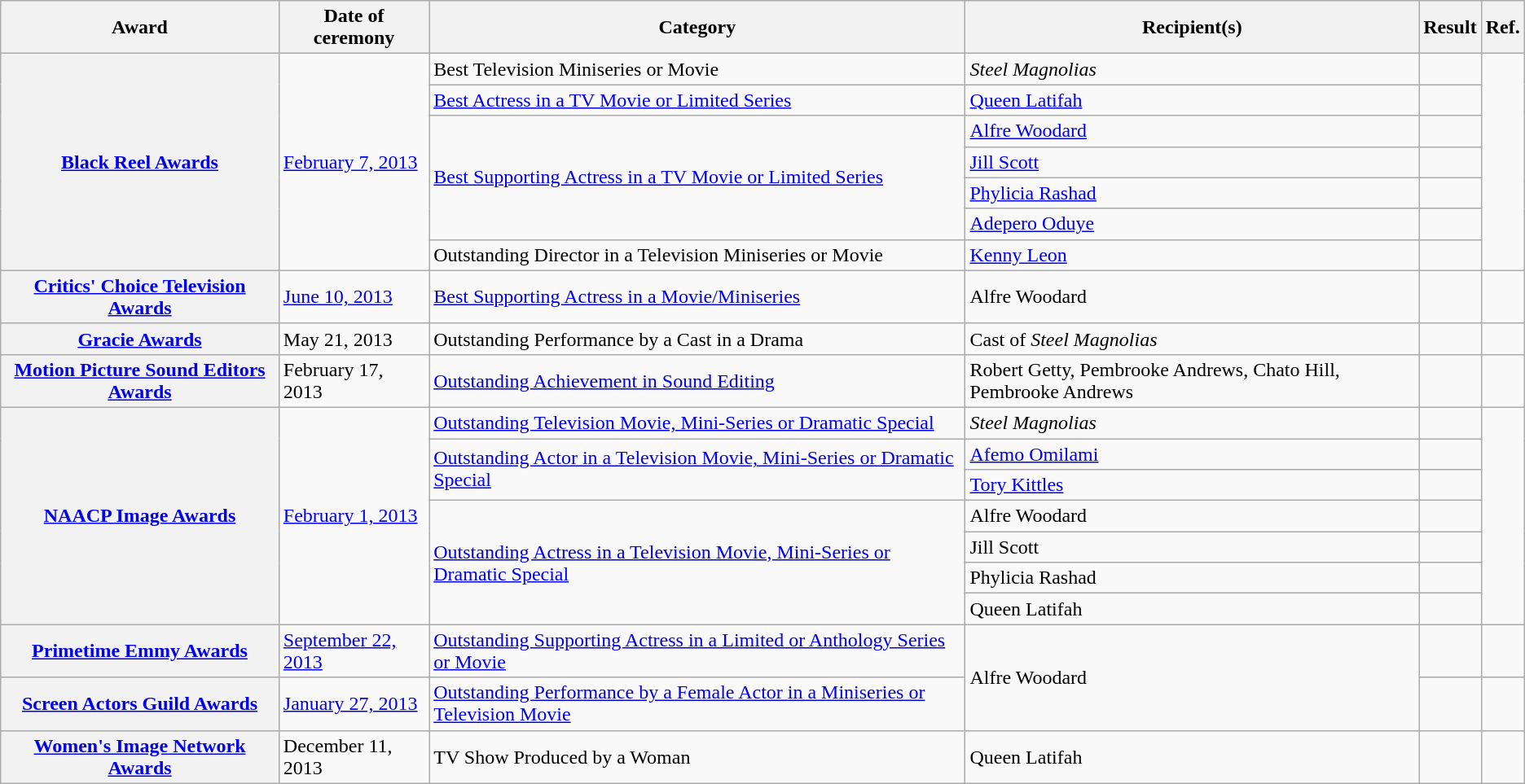<table class="wikitable sortable plainrowheaders">
<tr>
<th scope="col">Award</th>
<th scope="col">Date of ceremony</th>
<th scope="col">Category</th>
<th scope="col">Recipient(s)</th>
<th scope="col">Result</th>
<th scope="col">Ref.</th>
</tr>
<tr>
<th rowspan="7" scope="row"><a href='#'>Black Reel Awards</a></th>
<td rowspan="7"><a href='#'>February 7, 2013</a></td>
<td>Best Television Miniseries or Movie</td>
<td><em>Steel Magnolias</em></td>
<td></td>
<td rowspan="7"></td>
</tr>
<tr>
<td><a href='#'>Best Actress in a TV Movie or Limited Series</a></td>
<td><a href='#'>Queen Latifah</a></td>
<td></td>
</tr>
<tr>
<td rowspan="4"><a href='#'>Best Supporting Actress in a TV Movie or Limited Series</a></td>
<td><a href='#'>Alfre Woodard</a></td>
<td></td>
</tr>
<tr>
<td><a href='#'>Jill Scott</a></td>
<td></td>
</tr>
<tr>
<td><a href='#'>Phylicia Rashad</a></td>
<td></td>
</tr>
<tr>
<td><a href='#'>Adepero Oduye</a></td>
<td></td>
</tr>
<tr>
<td>Outstanding Director in a Television Miniseries or Movie</td>
<td><a href='#'>Kenny Leon</a></td>
<td></td>
</tr>
<tr>
<th scope="row"><a href='#'>Critics' Choice Television Awards</a></th>
<td><a href='#'>June 10, 2013</a></td>
<td><a href='#'>Best Supporting Actress in a Movie/Miniseries</a></td>
<td>Alfre Woodard</td>
<td></td>
<td></td>
</tr>
<tr>
<th scope="row"><a href='#'>Gracie Awards</a></th>
<td>May 21, 2013</td>
<td>Outstanding Performance by a Cast in a Drama</td>
<td>Cast of <em>Steel Magnolias</em></td>
<td></td>
<td></td>
</tr>
<tr>
<th scope="row"><a href='#'>Motion Picture Sound Editors Awards</a></th>
<td>February 17, 2013</td>
<td><a href='#'>Outstanding Achievement in Sound Editing</a></td>
<td>Robert Getty, Pembrooke Andrews, Chato Hill, Pembrooke Andrews</td>
<td></td>
<td></td>
</tr>
<tr>
<th rowspan="7" scope="row"><a href='#'>NAACP Image Awards</a></th>
<td rowspan="7"><a href='#'>February 1, 2013</a></td>
<td><a href='#'>Outstanding Television Movie, Mini-Series or Dramatic Special</a></td>
<td><em>Steel Magnolias</em></td>
<td></td>
<td rowspan="7"></td>
</tr>
<tr>
<td rowspan="2"><a href='#'>Outstanding Actor in a Television Movie, Mini-Series or Dramatic Special</a></td>
<td><a href='#'>Afemo Omilami</a></td>
<td></td>
</tr>
<tr>
<td><a href='#'>Tory Kittles</a></td>
<td></td>
</tr>
<tr>
<td rowspan="4"><a href='#'>Outstanding Actress in a Television Movie, Mini-Series or Dramatic Special</a></td>
<td>Alfre Woodard</td>
<td></td>
</tr>
<tr>
<td>Jill Scott</td>
<td></td>
</tr>
<tr>
<td>Phylicia Rashad</td>
<td></td>
</tr>
<tr>
<td>Queen Latifah</td>
<td></td>
</tr>
<tr>
<th scope="row"><a href='#'>Primetime Emmy Awards</a></th>
<td><a href='#'>September 22, 2013</a></td>
<td><a href='#'>Outstanding Supporting Actress in a Limited or Anthology Series or Movie</a></td>
<td rowspan="2">Alfre Woodard</td>
<td></td>
<td></td>
</tr>
<tr>
<th scope="row"><a href='#'>Screen Actors Guild Awards</a></th>
<td><a href='#'>January 27, 2013</a></td>
<td><a href='#'>Outstanding Performance by a Female Actor in a Miniseries or Television Movie</a></td>
<td></td>
<td></td>
</tr>
<tr>
<th scope="row"><a href='#'>Women's Image Network Awards</a></th>
<td>December 11, 2013</td>
<td>TV Show Produced by a Woman</td>
<td>Queen Latifah</td>
<td></td>
<td></td>
</tr>
</table>
